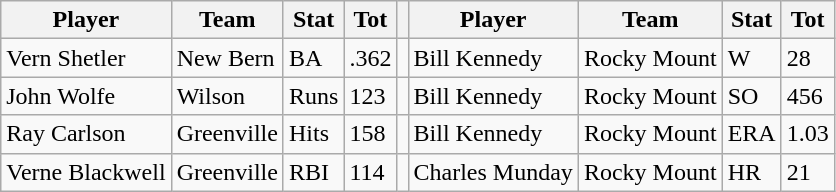<table class="wikitable">
<tr>
<th>Player</th>
<th>Team</th>
<th>Stat</th>
<th>Tot</th>
<th></th>
<th>Player</th>
<th>Team</th>
<th>Stat</th>
<th>Tot</th>
</tr>
<tr>
<td>Vern Shetler</td>
<td>New Bern</td>
<td>BA</td>
<td>.362</td>
<td></td>
<td>Bill Kennedy</td>
<td>Rocky Mount</td>
<td>W</td>
<td>28</td>
</tr>
<tr>
<td>John Wolfe</td>
<td>Wilson</td>
<td>Runs</td>
<td>123</td>
<td></td>
<td>Bill Kennedy</td>
<td>Rocky Mount</td>
<td>SO</td>
<td>456</td>
</tr>
<tr>
<td>Ray Carlson</td>
<td>Greenville</td>
<td>Hits</td>
<td>158</td>
<td></td>
<td>Bill Kennedy</td>
<td>Rocky Mount</td>
<td>ERA</td>
<td>1.03</td>
</tr>
<tr>
<td>Verne Blackwell</td>
<td>Greenville</td>
<td>RBI</td>
<td>114</td>
<td></td>
<td>Charles Munday</td>
<td>Rocky Mount</td>
<td>HR</td>
<td>21</td>
</tr>
</table>
